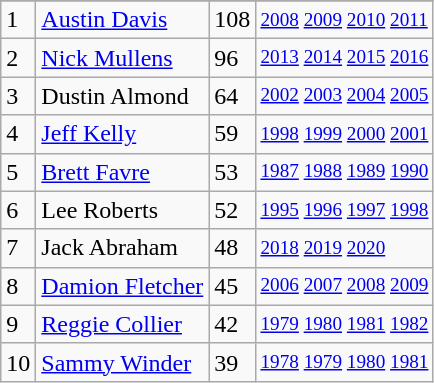<table class="wikitable">
<tr>
</tr>
<tr>
<td>1</td>
<td><a href='#'>Austin Davis</a></td>
<td><abbr>108</abbr></td>
<td style="font-size:80%;"><a href='#'>2008</a> <a href='#'>2009</a> <a href='#'>2010</a> <a href='#'>2011</a></td>
</tr>
<tr>
<td>2</td>
<td><a href='#'>Nick Mullens</a></td>
<td><abbr>96</abbr></td>
<td style="font-size:80%;"><a href='#'>2013</a> <a href='#'>2014</a> <a href='#'>2015</a> <a href='#'>2016</a></td>
</tr>
<tr>
<td>3</td>
<td>Dustin Almond</td>
<td><abbr>64</abbr></td>
<td style="font-size:80%;"><a href='#'>2002</a> <a href='#'>2003</a> <a href='#'>2004</a> <a href='#'>2005</a></td>
</tr>
<tr>
<td>4</td>
<td><a href='#'>Jeff Kelly</a></td>
<td><abbr>59</abbr></td>
<td style="font-size:80%;"><a href='#'>1998</a> <a href='#'>1999</a> <a href='#'>2000</a> <a href='#'>2001</a></td>
</tr>
<tr>
<td>5</td>
<td><a href='#'>Brett Favre</a></td>
<td><abbr>53</abbr></td>
<td style="font-size:80%;"><a href='#'>1987</a> <a href='#'>1988</a> <a href='#'>1989</a> <a href='#'>1990</a></td>
</tr>
<tr>
<td>6</td>
<td>Lee Roberts</td>
<td><abbr>52</abbr></td>
<td style="font-size:80%;"><a href='#'>1995</a> <a href='#'>1996</a> <a href='#'>1997</a> <a href='#'>1998</a></td>
</tr>
<tr>
<td>7</td>
<td>Jack Abraham</td>
<td><abbr>48</abbr></td>
<td style="font-size:80%;"><a href='#'>2018</a> <a href='#'>2019</a> <a href='#'>2020</a></td>
</tr>
<tr>
<td>8</td>
<td><a href='#'>Damion Fletcher</a></td>
<td><abbr>45</abbr></td>
<td style="font-size:80%;"><a href='#'>2006</a> <a href='#'>2007</a> <a href='#'>2008</a> <a href='#'>2009</a></td>
</tr>
<tr>
<td>9</td>
<td><a href='#'>Reggie Collier</a></td>
<td><abbr>42</abbr></td>
<td style="font-size:80%;"><a href='#'>1979</a> <a href='#'>1980</a> <a href='#'>1981</a> <a href='#'>1982</a></td>
</tr>
<tr>
<td>10</td>
<td><a href='#'>Sammy Winder</a></td>
<td><abbr>39</abbr></td>
<td style="font-size:80%;"><a href='#'>1978</a> <a href='#'>1979</a> <a href='#'>1980</a> <a href='#'>1981</a></td>
</tr>
</table>
